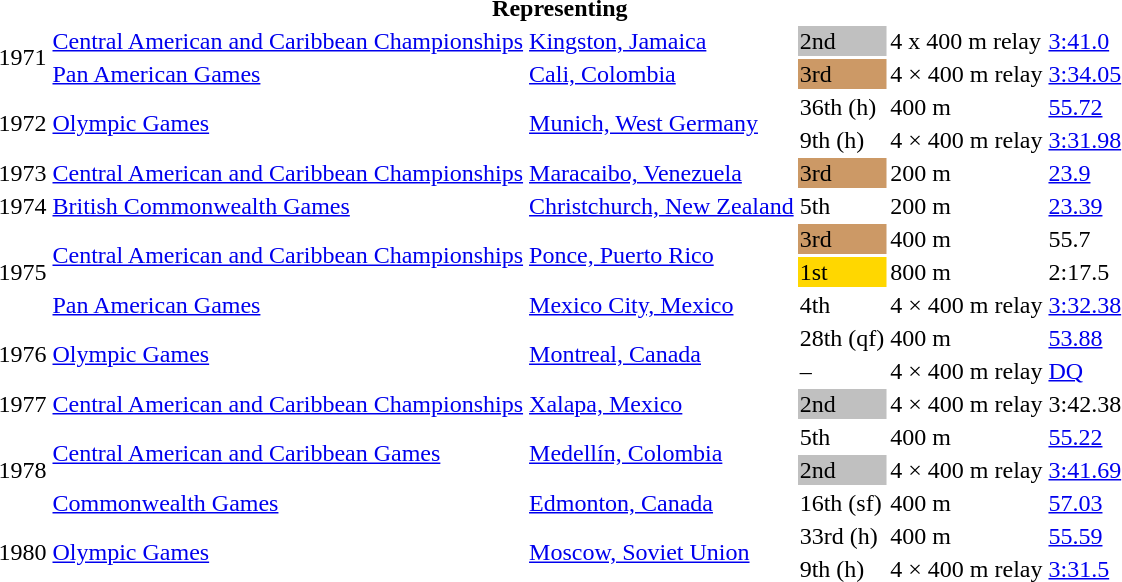<table>
<tr>
<th colspan="6">Representing </th>
</tr>
<tr>
<td rowspan=2>1971</td>
<td><a href='#'>Central American and Caribbean Championships</a></td>
<td><a href='#'>Kingston, Jamaica</a></td>
<td bgcolor=silver>2nd</td>
<td>4 x 400 m relay</td>
<td><a href='#'>3:41.0</a></td>
</tr>
<tr>
<td><a href='#'>Pan American Games</a></td>
<td><a href='#'>Cali, Colombia</a></td>
<td bgcolor=cc9966>3rd</td>
<td>4 × 400 m relay</td>
<td><a href='#'>3:34.05</a></td>
</tr>
<tr>
<td rowspan=2>1972</td>
<td rowspan=2><a href='#'>Olympic Games</a></td>
<td rowspan=2><a href='#'>Munich, West Germany</a></td>
<td>36th (h)</td>
<td>400 m</td>
<td><a href='#'>55.72</a></td>
</tr>
<tr>
<td>9th (h)</td>
<td>4 × 400 m relay</td>
<td><a href='#'>3:31.98</a></td>
</tr>
<tr>
<td>1973</td>
<td><a href='#'>Central American and Caribbean Championships</a></td>
<td><a href='#'>Maracaibo, Venezuela</a></td>
<td bgcolor=cc9966>3rd</td>
<td>200 m</td>
<td><a href='#'>23.9</a></td>
</tr>
<tr>
<td>1974</td>
<td><a href='#'>British Commonwealth Games</a></td>
<td><a href='#'>Christchurch, New Zealand</a></td>
<td>5th</td>
<td>200 m</td>
<td><a href='#'>23.39</a></td>
</tr>
<tr>
<td rowspan=3>1975</td>
<td rowspan=2><a href='#'>Central American and Caribbean Championships</a></td>
<td rowspan=2><a href='#'>Ponce, Puerto Rico</a></td>
<td bgcolor=cc9966>3rd</td>
<td>400 m</td>
<td>55.7</td>
</tr>
<tr>
<td bgcolor=gold>1st</td>
<td>800 m</td>
<td>2:17.5</td>
</tr>
<tr>
<td><a href='#'>Pan American Games</a></td>
<td><a href='#'>Mexico City, Mexico</a></td>
<td>4th</td>
<td>4 × 400 m relay</td>
<td><a href='#'>3:32.38</a></td>
</tr>
<tr>
<td rowspan=2>1976</td>
<td rowspan=2><a href='#'>Olympic Games</a></td>
<td rowspan=2><a href='#'>Montreal, Canada</a></td>
<td>28th (qf)</td>
<td>400 m</td>
<td><a href='#'>53.88</a></td>
</tr>
<tr>
<td>–</td>
<td>4 × 400 m relay</td>
<td><a href='#'>DQ</a></td>
</tr>
<tr>
<td>1977</td>
<td><a href='#'>Central American and Caribbean Championships</a></td>
<td><a href='#'>Xalapa, Mexico</a></td>
<td bgcolor=silver>2nd</td>
<td>4 × 400 m relay</td>
<td>3:42.38</td>
</tr>
<tr>
<td rowspan=3>1978</td>
<td rowspan=2><a href='#'>Central American and Caribbean Games</a></td>
<td rowspan=2><a href='#'>Medellín, Colombia</a></td>
<td>5th</td>
<td>400 m</td>
<td><a href='#'>55.22</a></td>
</tr>
<tr>
<td bgcolor=silver>2nd</td>
<td>4 × 400 m relay</td>
<td><a href='#'>3:41.69</a></td>
</tr>
<tr>
<td><a href='#'>Commonwealth Games</a></td>
<td><a href='#'>Edmonton, Canada</a></td>
<td>16th (sf)</td>
<td>400 m</td>
<td><a href='#'>57.03</a></td>
</tr>
<tr>
<td rowspan=2>1980</td>
<td rowspan=2><a href='#'>Olympic Games</a></td>
<td rowspan=2><a href='#'>Moscow, Soviet Union</a></td>
<td>33rd (h)</td>
<td>400 m</td>
<td><a href='#'>55.59</a></td>
</tr>
<tr>
<td>9th (h)</td>
<td>4 × 400 m relay</td>
<td><a href='#'>3:31.5</a></td>
</tr>
</table>
